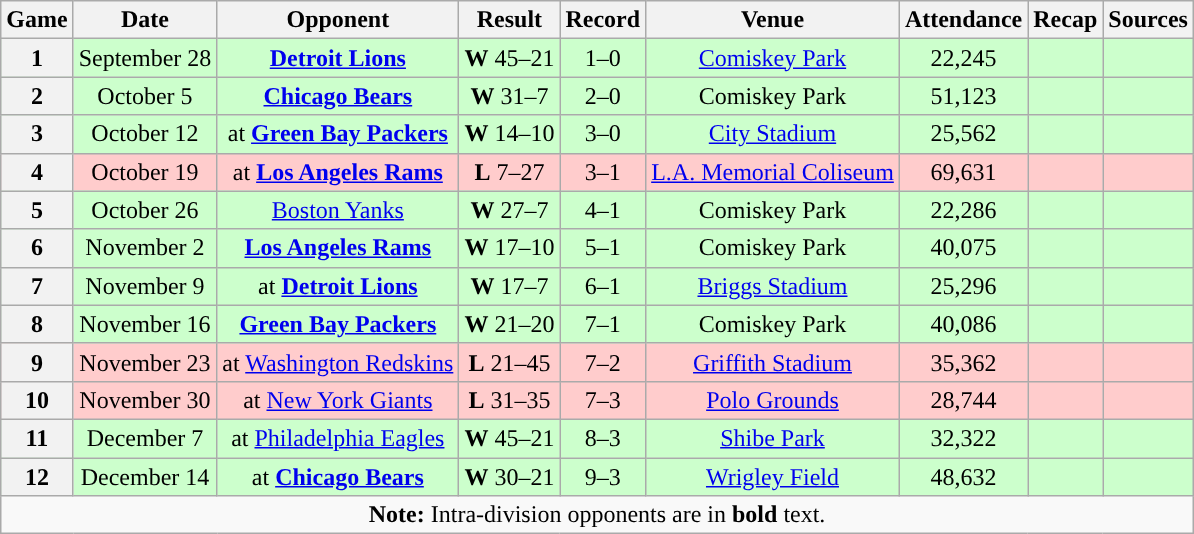<table class="wikitable" style="text-align:center">
<tr>
<th>Game</th>
<th>Date</th>
<th>Opponent</th>
<th>Result</th>
<th>Record</th>
<th>Venue</th>
<th>Attendance</th>
<th>Recap</th>
<th>Sources</th>
</tr>
<tr style="background: #cfc;">
<th>1</th>
<td>September 28</td>
<td><strong><a href='#'>Detroit Lions</a></strong></td>
<td><strong>W</strong> 45–21</td>
<td>1–0</td>
<td><a href='#'>Comiskey Park</a></td>
<td>22,245</td>
<td></td>
<td></td>
</tr>
<tr style="background: #cfc;">
<th>2</th>
<td>October 5</td>
<td><strong><a href='#'>Chicago Bears</a></strong></td>
<td><strong>W</strong> 31–7</td>
<td>2–0</td>
<td>Comiskey Park</td>
<td>51,123</td>
<td></td>
<td></td>
</tr>
<tr style="background: #cfc;">
<th>3</th>
<td>October 12</td>
<td>at <strong><a href='#'>Green Bay Packers</a></strong></td>
<td><strong>W</strong> 14–10</td>
<td>3–0</td>
<td><a href='#'>City Stadium</a></td>
<td>25,562</td>
<td></td>
<td></td>
</tr>
<tr style="background: #fcc;">
<th>4</th>
<td>October 19</td>
<td>at <strong><a href='#'>Los Angeles Rams</a></strong></td>
<td><strong>L</strong> 7–27</td>
<td>3–1</td>
<td><a href='#'>L.A. Memorial Coliseum</a></td>
<td>69,631</td>
<td></td>
<td></td>
</tr>
<tr style="background: #cfc;">
<th>5</th>
<td>October 26</td>
<td><a href='#'>Boston Yanks</a></td>
<td><strong>W</strong> 27–7</td>
<td>4–1</td>
<td>Comiskey Park</td>
<td>22,286</td>
<td></td>
<td></td>
</tr>
<tr style="background: #cfc;">
<th>6</th>
<td>November 2</td>
<td><strong><a href='#'>Los Angeles Rams</a></strong></td>
<td><strong>W</strong> 17–10</td>
<td>5–1</td>
<td>Comiskey Park</td>
<td>40,075</td>
<td></td>
<td></td>
</tr>
<tr style="background: #cfc;">
<th>7</th>
<td>November 9</td>
<td>at <strong><a href='#'>Detroit Lions</a></strong></td>
<td><strong>W</strong> 17–7</td>
<td>6–1</td>
<td><a href='#'>Briggs Stadium</a></td>
<td>25,296</td>
<td></td>
<td></td>
</tr>
<tr style="background: #cfc;">
<th>8</th>
<td>November 16</td>
<td><strong><a href='#'>Green Bay Packers</a></strong></td>
<td><strong>W</strong> 21–20</td>
<td>7–1</td>
<td>Comiskey Park</td>
<td>40,086</td>
<td></td>
<td></td>
</tr>
<tr style="background: #fcc;">
<th>9</th>
<td>November 23</td>
<td>at <a href='#'>Washington Redskins</a></td>
<td><strong>L</strong> 21–45</td>
<td>7–2</td>
<td><a href='#'>Griffith Stadium</a></td>
<td>35,362</td>
<td></td>
<td></td>
</tr>
<tr style="background: #fcc;">
<th>10</th>
<td>November 30</td>
<td>at <a href='#'>New York Giants</a></td>
<td><strong>L</strong> 31–35</td>
<td>7–3</td>
<td><a href='#'>Polo Grounds</a></td>
<td>28,744</td>
<td></td>
<td></td>
</tr>
<tr style="background: #cfc;">
<th>11</th>
<td>December 7</td>
<td>at <a href='#'>Philadelphia Eagles</a></td>
<td><strong>W</strong> 45–21</td>
<td>8–3</td>
<td><a href='#'>Shibe Park</a></td>
<td>32,322</td>
<td></td>
<td></td>
</tr>
<tr style="background: #cfc;">
<th>12</th>
<td>December 14</td>
<td>at <strong><a href='#'>Chicago Bears</a></strong></td>
<td><strong>W</strong> 30–21</td>
<td>9–3</td>
<td><a href='#'>Wrigley Field</a></td>
<td>48,632</td>
<td></td>
<td></td>
</tr>
<tr>
<td colspan="10"><strong>Note:</strong> Intra-division opponents are in <strong>bold</strong> text.</td>
</tr>
</table>
